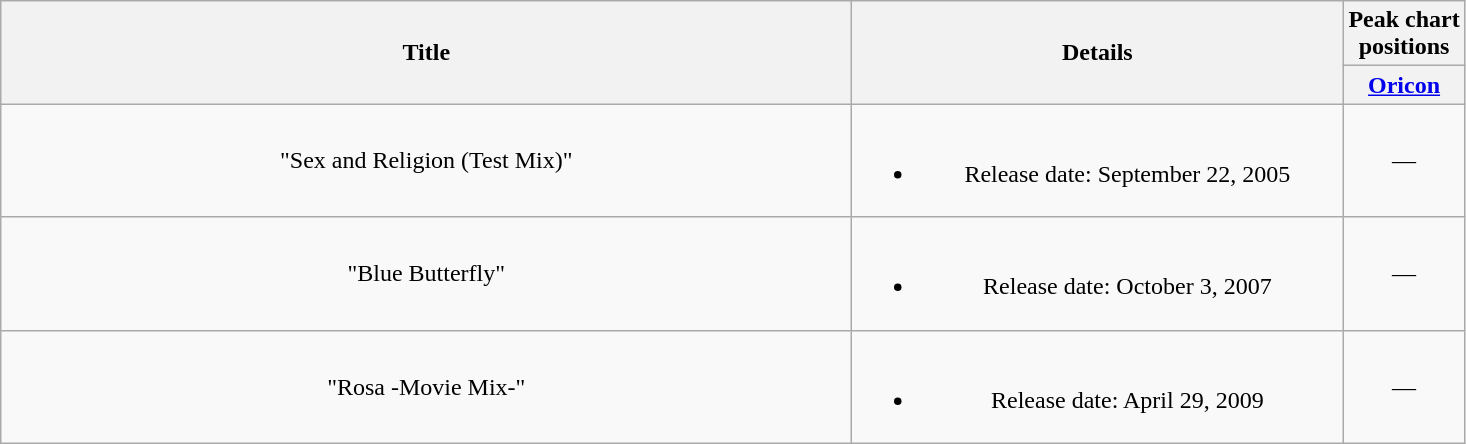<table class="wikitable plainrowheaders" style="text-align:center;">
<tr>
<th rowspan="2" style="width:35em;">Title</th>
<th rowspan="2" style="width:20em;">Details</th>
<th>Peak chart<br> positions</th>
</tr>
<tr>
<th><a href='#'>Oricon</a></th>
</tr>
<tr>
<td>"Sex and Religion (Test Mix)"</td>
<td><br><ul><li>Release date: September 22, 2005</li></ul></td>
<td>—</td>
</tr>
<tr>
<td>"Blue Butterfly"</td>
<td><br><ul><li>Release date: October 3, 2007</li></ul></td>
<td>—</td>
</tr>
<tr>
<td>"Rosa -Movie Mix-"</td>
<td><br><ul><li>Release date: April 29, 2009</li></ul></td>
<td>—</td>
</tr>
</table>
